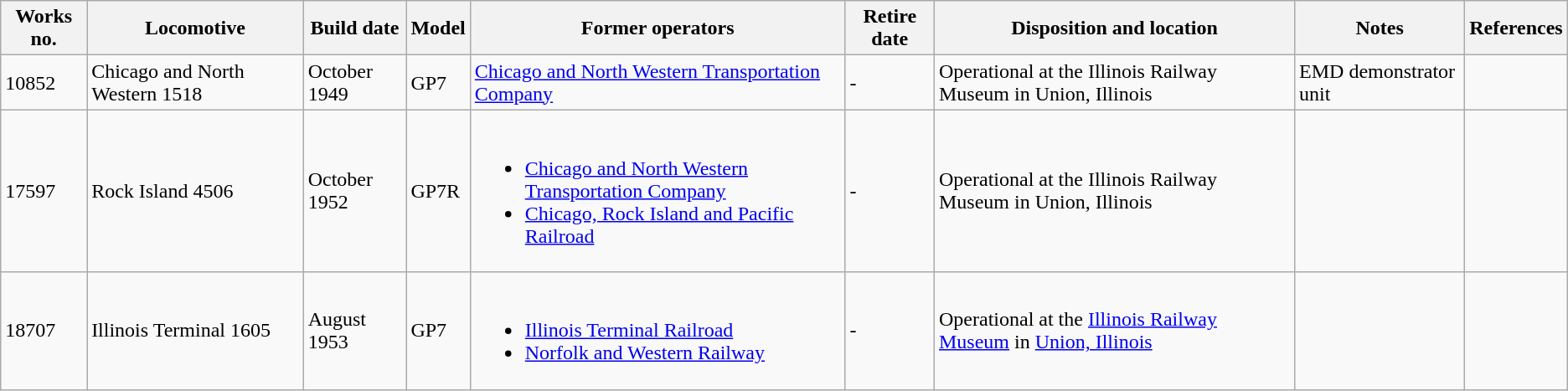<table class="wikitable">
<tr>
<th>Works no.</th>
<th>Locomotive</th>
<th>Build date</th>
<th>Model</th>
<th>Former operators</th>
<th>Retire date</th>
<th>Disposition and location</th>
<th>Notes</th>
<th>References</th>
</tr>
<tr>
<td>10852</td>
<td>Chicago and North Western 1518</td>
<td>October 1949</td>
<td>GP7</td>
<td><a href='#'>Chicago and North Western Transportation Company</a></td>
<td>-</td>
<td>Operational at the Illinois Railway Museum in Union, Illinois</td>
<td>EMD demonstrator unit</td>
<td></td>
</tr>
<tr>
<td>17597</td>
<td>Rock Island 4506</td>
<td>October 1952</td>
<td>GP7R</td>
<td><br><ul><li><a href='#'>Chicago and North Western Transportation Company</a></li><li><a href='#'>Chicago, Rock Island and Pacific Railroad</a></li></ul></td>
<td>-</td>
<td>Operational at the Illinois Railway Museum in Union, Illinois</td>
<td></td>
<td></td>
</tr>
<tr>
<td>18707</td>
<td>Illinois Terminal 1605</td>
<td>August 1953</td>
<td>GP7</td>
<td><br><ul><li><a href='#'>Illinois Terminal Railroad</a></li><li><a href='#'>Norfolk and Western Railway</a></li></ul></td>
<td>-</td>
<td>Operational at the <a href='#'>Illinois Railway Museum</a> in <a href='#'>Union, Illinois</a></td>
<td></td>
<td></td>
</tr>
</table>
